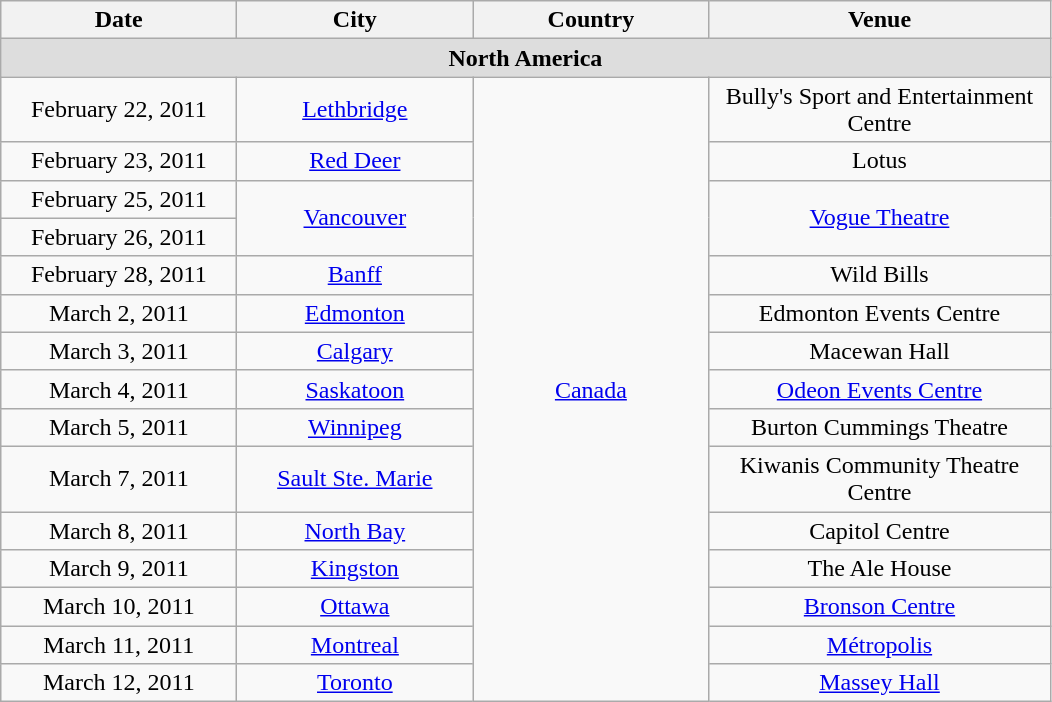<table class="wikitable" style="text-align:center;">
<tr>
<th width="150">Date</th>
<th width="150">City</th>
<th width="150">Country</th>
<th width="220">Venue</th>
</tr>
<tr bgcolor="#DDDDDD">
<td colspan=4><strong>North America</strong></td>
</tr>
<tr>
<td>February 22, 2011</td>
<td><a href='#'>Lethbridge</a></td>
<td rowspan="15"><a href='#'>Canada</a></td>
<td>Bully's Sport and Entertainment Centre</td>
</tr>
<tr>
<td>February 23, 2011</td>
<td><a href='#'>Red Deer</a></td>
<td>Lotus</td>
</tr>
<tr>
<td>February 25, 2011</td>
<td rowspan="2"><a href='#'>Vancouver</a></td>
<td rowspan="2"><a href='#'>Vogue Theatre</a></td>
</tr>
<tr>
<td>February 26, 2011</td>
</tr>
<tr>
<td>February 28, 2011</td>
<td><a href='#'>Banff</a></td>
<td>Wild Bills</td>
</tr>
<tr>
<td>March 2, 2011</td>
<td><a href='#'>Edmonton</a></td>
<td>Edmonton Events Centre</td>
</tr>
<tr>
<td>March 3, 2011</td>
<td><a href='#'>Calgary</a></td>
<td>Macewan Hall</td>
</tr>
<tr>
<td>March 4, 2011</td>
<td><a href='#'>Saskatoon</a></td>
<td><a href='#'>Odeon Events Centre</a></td>
</tr>
<tr>
<td>March 5, 2011</td>
<td><a href='#'>Winnipeg</a></td>
<td>Burton Cummings Theatre</td>
</tr>
<tr>
<td>March 7, 2011</td>
<td><a href='#'>Sault Ste. Marie</a></td>
<td>Kiwanis Community Theatre Centre</td>
</tr>
<tr>
<td>March 8, 2011</td>
<td><a href='#'>North Bay</a></td>
<td>Capitol Centre</td>
</tr>
<tr>
<td>March 9, 2011</td>
<td><a href='#'>Kingston</a></td>
<td>The Ale House</td>
</tr>
<tr>
<td>March 10, 2011</td>
<td><a href='#'>Ottawa</a></td>
<td><a href='#'>Bronson Centre</a></td>
</tr>
<tr>
<td>March 11, 2011</td>
<td><a href='#'>Montreal</a></td>
<td><a href='#'>Métropolis</a></td>
</tr>
<tr>
<td>March 12, 2011</td>
<td><a href='#'>Toronto</a></td>
<td><a href='#'>Massey Hall</a></td>
</tr>
</table>
